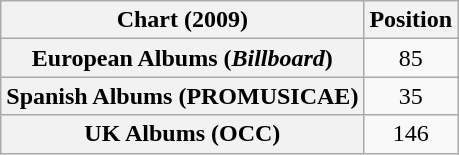<table class="wikitable sortable plainrowheaders" style="text-align:center">
<tr>
<th scope="col">Chart (2009)</th>
<th scope="col">Position</th>
</tr>
<tr>
<th scope="row">European Albums (<em>Billboard</em>)</th>
<td>85</td>
</tr>
<tr>
<th scope="row">Spanish Albums (PROMUSICAE)</th>
<td>35</td>
</tr>
<tr>
<th scope="row">UK Albums (OCC)</th>
<td>146</td>
</tr>
</table>
